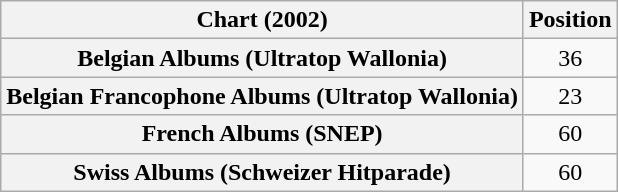<table class="wikitable sortable plainrowheaders" style="text-align:center">
<tr>
<th scope="col">Chart (2002)</th>
<th scope="col">Position</th>
</tr>
<tr>
<th scope="row">Belgian Albums (Ultratop Wallonia)</th>
<td>36</td>
</tr>
<tr>
<th scope="row">Belgian Francophone Albums (Ultratop Wallonia)</th>
<td>23</td>
</tr>
<tr>
<th scope="row">French Albums (SNEP)</th>
<td>60</td>
</tr>
<tr>
<th scope="row">Swiss Albums (Schweizer Hitparade)</th>
<td>60</td>
</tr>
</table>
